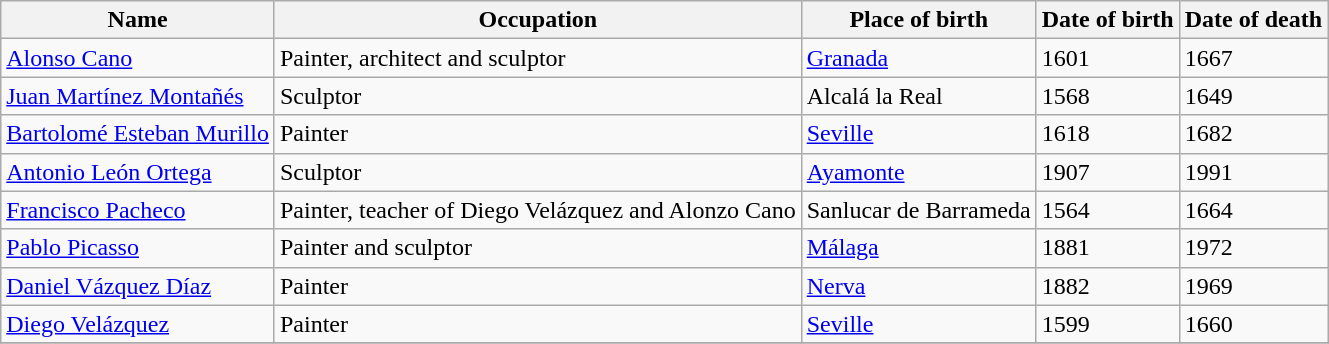<table class="wikitable">
<tr>
<th align=center>Name</th>
<th align=center>Occupation</th>
<th align=center nowrap>Place of birth</th>
<th align=center nowrap>Date of birth</th>
<th align=center nowrap>Date of death</th>
</tr>
<tr>
<td><a href='#'>Alonso Cano</a></td>
<td>Painter, architect and sculptor</td>
<td><a href='#'>Granada</a></td>
<td>1601</td>
<td>1667</td>
</tr>
<tr>
<td><a href='#'>Juan Martínez Montañés</a></td>
<td>Sculptor</td>
<td>Alcalá la Real</td>
<td>1568</td>
<td>1649</td>
</tr>
<tr>
<td><a href='#'>Bartolomé Esteban Murillo</a></td>
<td>Painter</td>
<td><a href='#'>Seville</a></td>
<td>1618</td>
<td>1682</td>
</tr>
<tr>
<td><a href='#'>Antonio León Ortega</a></td>
<td>Sculptor</td>
<td><a href='#'>Ayamonte</a></td>
<td>1907</td>
<td>1991</td>
</tr>
<tr>
<td><a href='#'>Francisco Pacheco</a></td>
<td>Painter, teacher of Diego Velázquez and Alonzo Cano</td>
<td>Sanlucar de Barrameda</td>
<td>1564</td>
<td>1664</td>
</tr>
<tr>
<td><a href='#'>Pablo Picasso</a></td>
<td>Painter and sculptor</td>
<td><a href='#'>Málaga</a></td>
<td>1881</td>
<td>1972</td>
</tr>
<tr>
<td><a href='#'>Daniel Vázquez Díaz</a></td>
<td>Painter</td>
<td><a href='#'>Nerva</a></td>
<td>1882</td>
<td>1969</td>
</tr>
<tr>
<td><a href='#'>Diego Velázquez</a></td>
<td>Painter</td>
<td><a href='#'>Seville</a></td>
<td>1599</td>
<td>1660</td>
</tr>
<tr>
</tr>
</table>
